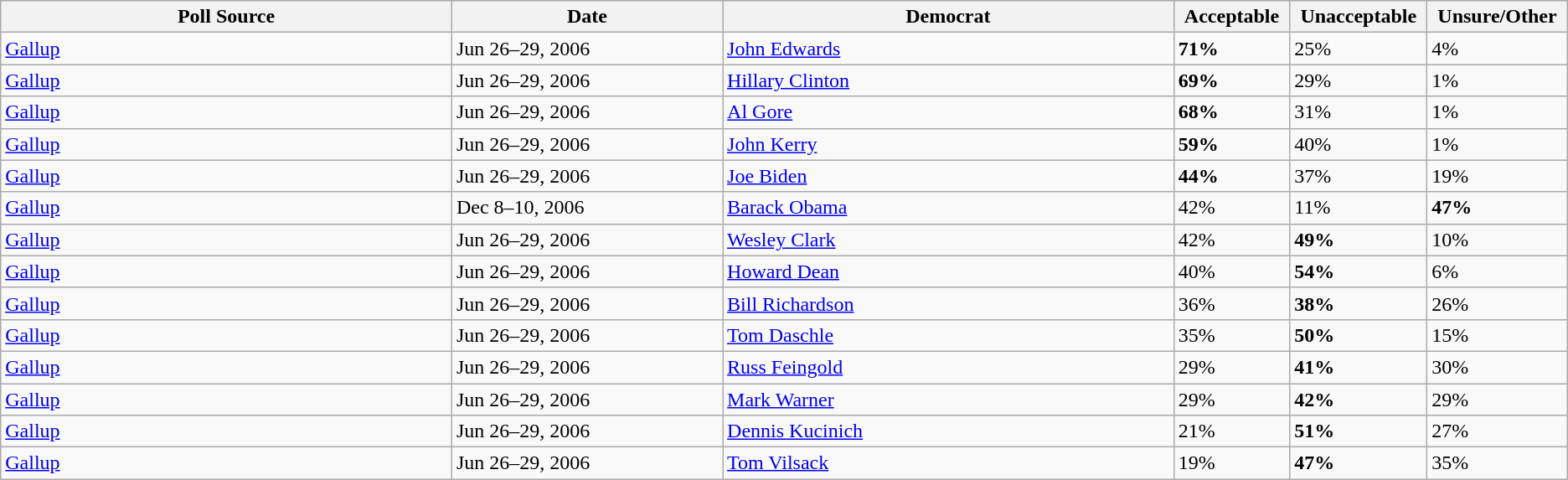<table class="wikitable sortable">
<tr>
<th width="25%">Poll Source</th>
<th width="15%">Date</th>
<th width="25%">Democrat</th>
<th width="5%">Acceptable</th>
<th width="5%">Unacceptable</th>
<th width="5%">Unsure/Other</th>
</tr>
<tr>
<td><a href='#'>Gallup</a></td>
<td>Jun 26–29, 2006</td>
<td><a href='#'>John Edwards</a></td>
<td><strong>71%</strong></td>
<td>25%</td>
<td>4%</td>
</tr>
<tr>
<td><a href='#'>Gallup</a></td>
<td>Jun 26–29, 2006</td>
<td><a href='#'>Hillary Clinton</a></td>
<td><strong>69%</strong></td>
<td>29%</td>
<td>1%</td>
</tr>
<tr>
<td><a href='#'>Gallup</a></td>
<td>Jun 26–29, 2006</td>
<td><a href='#'>Al Gore</a></td>
<td><strong>68%</strong></td>
<td>31%</td>
<td>1%</td>
</tr>
<tr>
<td><a href='#'>Gallup</a></td>
<td>Jun 26–29, 2006</td>
<td><a href='#'>John Kerry</a></td>
<td><strong>59%</strong></td>
<td>40%</td>
<td>1%</td>
</tr>
<tr>
<td><a href='#'>Gallup</a></td>
<td>Jun 26–29, 2006</td>
<td><a href='#'>Joe Biden</a></td>
<td><strong>44%</strong></td>
<td>37%</td>
<td>19%</td>
</tr>
<tr>
<td><a href='#'>Gallup</a></td>
<td>Dec 8–10, 2006</td>
<td><a href='#'>Barack Obama</a></td>
<td>42%</td>
<td>11%</td>
<td><strong>47%</strong></td>
</tr>
<tr>
<td><a href='#'>Gallup</a></td>
<td>Jun 26–29, 2006</td>
<td><a href='#'>Wesley Clark</a></td>
<td>42%</td>
<td><strong>49%</strong></td>
<td>10%</td>
</tr>
<tr>
<td><a href='#'>Gallup</a></td>
<td>Jun 26–29, 2006</td>
<td><a href='#'>Howard Dean</a></td>
<td>40%</td>
<td><strong>54%</strong></td>
<td>6%</td>
</tr>
<tr>
<td><a href='#'>Gallup</a></td>
<td>Jun 26–29, 2006</td>
<td><a href='#'>Bill Richardson</a></td>
<td>36%</td>
<td><strong>38%</strong></td>
<td>26%</td>
</tr>
<tr>
<td><a href='#'>Gallup</a></td>
<td>Jun 26–29, 2006</td>
<td><a href='#'>Tom Daschle</a></td>
<td>35%</td>
<td><strong>50%</strong></td>
<td>15%</td>
</tr>
<tr>
<td><a href='#'>Gallup</a></td>
<td>Jun 26–29, 2006</td>
<td><a href='#'>Russ Feingold</a></td>
<td>29%</td>
<td><strong>41%</strong></td>
<td>30%</td>
</tr>
<tr>
<td><a href='#'>Gallup</a></td>
<td>Jun 26–29, 2006</td>
<td><a href='#'>Mark Warner</a></td>
<td>29%</td>
<td><strong>42%</strong></td>
<td>29%</td>
</tr>
<tr>
<td><a href='#'>Gallup</a></td>
<td>Jun 26–29, 2006</td>
<td><a href='#'>Dennis Kucinich</a></td>
<td>21%</td>
<td><strong>51%</strong></td>
<td>27%</td>
</tr>
<tr>
<td><a href='#'>Gallup</a></td>
<td>Jun 26–29, 2006</td>
<td><a href='#'>Tom Vilsack</a></td>
<td>19%</td>
<td><strong>47%</strong></td>
<td>35%</td>
</tr>
</table>
